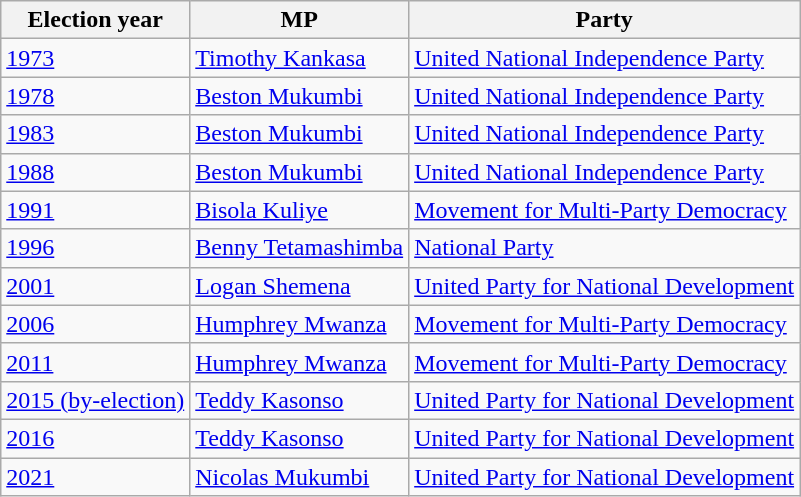<table class=wikitable>
<tr>
<th>Election year</th>
<th>MP</th>
<th>Party</th>
</tr>
<tr>
<td><a href='#'>1973</a></td>
<td><a href='#'>Timothy Kankasa</a></td>
<td><a href='#'>United National Independence Party</a></td>
</tr>
<tr>
<td><a href='#'>1978</a></td>
<td><a href='#'>Beston Mukumbi</a></td>
<td><a href='#'>United National Independence Party</a></td>
</tr>
<tr>
<td><a href='#'>1983</a></td>
<td><a href='#'>Beston Mukumbi</a></td>
<td><a href='#'>United National Independence Party</a></td>
</tr>
<tr>
<td><a href='#'>1988</a></td>
<td><a href='#'>Beston Mukumbi</a></td>
<td><a href='#'>United National Independence Party</a></td>
</tr>
<tr>
<td><a href='#'>1991</a></td>
<td><a href='#'>Bisola Kuliye</a></td>
<td><a href='#'>Movement for Multi-Party Democracy</a></td>
</tr>
<tr>
<td><a href='#'>1996</a></td>
<td><a href='#'>Benny Tetamashimba</a></td>
<td><a href='#'>National Party</a></td>
</tr>
<tr>
<td><a href='#'>2001</a></td>
<td><a href='#'>Logan Shemena</a></td>
<td><a href='#'>United Party for National Development</a></td>
</tr>
<tr>
<td><a href='#'>2006</a></td>
<td><a href='#'>Humphrey Mwanza</a></td>
<td><a href='#'>Movement for Multi-Party Democracy</a></td>
</tr>
<tr>
<td><a href='#'>2011</a></td>
<td><a href='#'>Humphrey Mwanza</a></td>
<td><a href='#'>Movement for Multi-Party Democracy</a></td>
</tr>
<tr>
<td><a href='#'>2015 (by-election)</a></td>
<td><a href='#'>Teddy Kasonso</a></td>
<td><a href='#'>United Party for National Development</a></td>
</tr>
<tr>
<td><a href='#'>2016</a></td>
<td><a href='#'>Teddy Kasonso</a></td>
<td><a href='#'>United Party for National Development</a></td>
</tr>
<tr>
<td><a href='#'>2021</a></td>
<td><a href='#'>Nicolas Mukumbi</a></td>
<td><a href='#'>United Party for National Development</a></td>
</tr>
</table>
